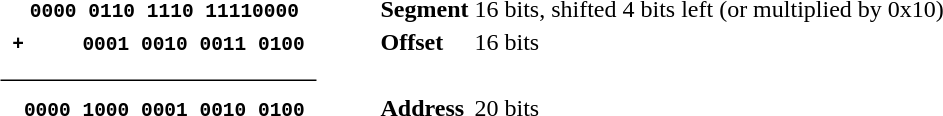<table>
<tr>
<th style=width:18em><code> </code><code>0000 0110 1110 1111</code><code>0000</code></th>
<td><strong>Segment</strong></td>
<td>16 bits, shifted 4 bits left (or multiplied by 0x10)</td>
</tr>
<tr>
<th style=width:18em><code>+     </code><code>0001 0010 0011 0100</code></th>
<td><strong>Offset</strong></td>
<td>16 bits</td>
</tr>
<tr style="text-decoration:line-through">
<th style=width:18em><code>                           </code></th>
<td></td>
</tr>
<tr>
<th style=width:18em><code> </code><code>0000 1000 0001 0010 0100</code></th>
<td><strong>Address</strong></td>
<td>20 bits</td>
</tr>
</table>
